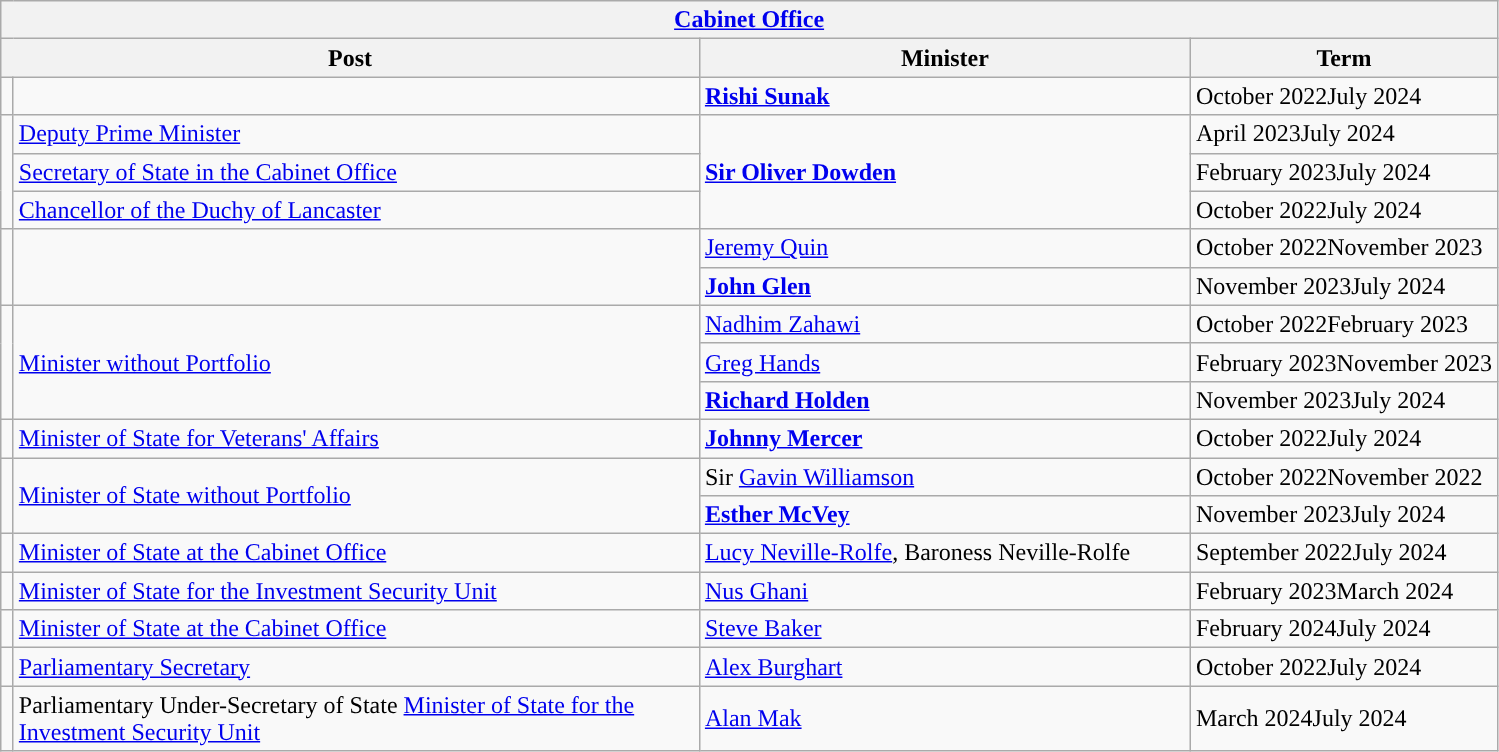<table class="wikitable">
<tr>
<th colspan="4"><a href='#'>Cabinet Office</a></th>
</tr>
<tr>
<th colspan="2">Post</th>
<th>Minister</th>
<th>Term</th>
</tr>
<tr>
<td style="width: 1px; background: "></td>
<td style="width: 450px;"></td>
<td style="width: 320px;"><strong><a href='#'>Rishi Sunak</a></strong></td>
<td>October 2022July 2024</td>
</tr>
<tr>
<td rowspan="3" style="width: 1px; background: "></td>
<td rowspan="1" style="width: 450px;"><a href='#'>Deputy Prime Minister</a></td>
<td rowspan="3"  style="width: 320px;"><strong><a href='#'>Sir Oliver Dowden</a></strong></td>
<td>April 2023July 2024</td>
</tr>
<tr>
<td style="width: 450px;"><a href='#'>Secretary of State in the Cabinet Office</a></td>
<td>February 2023July 2024</td>
</tr>
<tr>
<td style="width: 450px;"><a href='#'>Chancellor of the Duchy of Lancaster</a></td>
<td>October 2022July 2024</td>
</tr>
<tr>
<td rowspan="2" style="width: 1px; background: "></td>
<td rowspan="2" style="width: 450px;"></td>
<td style="width: 320px;"><a href='#'>Jeremy Quin</a></td>
<td>October 2022November 2023</td>
</tr>
<tr>
<td style="width: 320px;"><strong><a href='#'>John Glen</a></strong> </td>
<td>November 2023July 2024</td>
</tr>
<tr>
<td rowspan=3 style="width: 1px; background: "></td>
<td rowspan=3 style="width: 450px;"><a href='#'>Minister without Portfolio</a><br></td>
<td style="width: 320px;"><a href='#'>Nadhim Zahawi</a></td>
<td>October 2022February 2023</td>
</tr>
<tr>
<td><a href='#'>Greg Hands</a></td>
<td>February 2023November 2023</td>
</tr>
<tr>
<td><strong><a href='#'>Richard Holden</a></strong></td>
<td>November 2023July 2024</td>
</tr>
<tr>
<td rowspan="1" style="width: 1px; background: "></td>
<td><a href='#'>Minister of State for Veterans' Affairs</a></td>
<td><strong><a href='#'>Johnny Mercer</a></strong></td>
<td>October 2022July 2024</td>
</tr>
<tr>
<td rowspan=2 style="width: 1px; background: "></td>
<td rowspan=2 style="width: 450px;"><a href='#'>Minister of State without Portfolio</a></td>
<td style="width: 320px;">Sir <a href='#'>Gavin Williamson</a></td>
<td>October 2022November 2022</td>
</tr>
<tr>
<td style="width: 320px;"><strong><a href='#'>Esther McVey</a></strong></td>
<td>November 2023July 2024</td>
</tr>
<tr>
<td style="width: 1px; background: "></td>
<td style="width: 450px;"><a href='#'>Minister of State at the Cabinet Office</a></td>
<td style="width: 320px;"><a href='#'>Lucy Neville-Rolfe</a>, Baroness Neville-Rolfe </td>
<td>September 2022July 2024</td>
</tr>
<tr>
<td style="width: 1px; background: "></td>
<td style="width: 450px;"><a href='#'>Minister of State for the Investment Security Unit</a></td>
<td style="width: 320px;"><a href='#'>Nus Ghani</a> </td>
<td>February 2023March 2024</td>
</tr>
<tr>
<td style="width: 1px; background: "></td>
<td style="width: 450px;"><a href='#'>Minister of State at the Cabinet Office</a></td>
<td style="width: 320px;"><a href='#'>Steve Baker</a></td>
<td>February 2024July 2024</td>
</tr>
<tr>
<td rowspan="1" style="width: 1px; background: "></td>
<td rowspan="1" style="width: 450px;"><a href='#'>Parliamentary Secretary</a></td>
<td style="width: 320px;"><a href='#'>Alex Burghart</a></td>
<td>October 2022July 2024</td>
</tr>
<tr>
<td style="width: 1px; background: "></td>
<td style="width: 450px;">Parliamentary Under-Secretary of State <a href='#'>Minister of State for the Investment Security Unit</a></td>
<td style="width: 320px;"><a href='#'>Alan Mak</a> </td>
<td>March 2024July 2024</td>
</tr>
</table>
